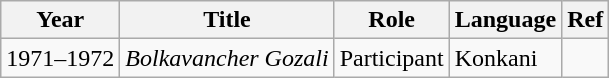<table class="wikitable">
<tr>
<th>Year</th>
<th>Title</th>
<th>Role</th>
<th>Language</th>
<th>Ref</th>
</tr>
<tr>
<td>1971–1972</td>
<td><em>Bolkavancher Gozali</em></td>
<td>Participant</td>
<td>Konkani</td>
<td></td>
</tr>
</table>
